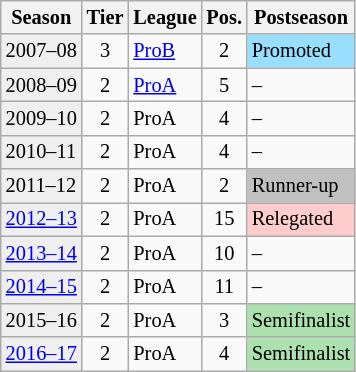<table class="wikitable" style="font-size:85%">
<tr>
<th>Season</th>
<th>Tier</th>
<th>League</th>
<th>Pos.</th>
<th>Postseason</th>
</tr>
<tr>
<td style="background:#efefef;">2007–08</td>
<td style="text-align:center;">3</td>
<td><a href='#'>ProB</a></td>
<td style="text-align:center;">2</td>
<td style="background:#97DEFF">Promoted</td>
</tr>
<tr>
<td style="background:#efefef;">2008–09</td>
<td style="text-align:center;">2</td>
<td><a href='#'>ProA</a></td>
<td style="text-align:center;">5</td>
<td>–</td>
</tr>
<tr>
<td style="background:#efefef;">2009–10</td>
<td style="text-align:center;">2</td>
<td>ProA</td>
<td style="text-align:center;">4</td>
<td>–</td>
</tr>
<tr>
<td style="background:#efefef;">2010–11</td>
<td style="text-align:center;">2</td>
<td>ProA</td>
<td style="text-align:center;">4</td>
<td>–</td>
</tr>
<tr>
<td style="background:#efefef;">2011–12</td>
<td style="text-align:center;">2</td>
<td>ProA</td>
<td style="text-align:center;">2</td>
<td style="background:silver">Runner-up</td>
</tr>
<tr>
<td style="background:#efefef;"><a href='#'>2012–13</a></td>
<td style="text-align:center;">2</td>
<td>ProA</td>
<td style="text-align:center;">15</td>
<td style="background:#fcc;">Relegated</td>
</tr>
<tr>
<td style="background:#efefef;"><a href='#'>2013–14</a></td>
<td style="text-align:center;">2</td>
<td>ProA</td>
<td style="text-align:center;">10</td>
<td>–</td>
</tr>
<tr>
<td style="background:#efefef;"><a href='#'>2014–15</a></td>
<td style="text-align:center;">2</td>
<td>ProA</td>
<td style="text-align:center;">11</td>
<td>–</td>
</tr>
<tr>
<td style="background:#efefef;">2015–16</td>
<td style="text-align:center;">2</td>
<td>ProA</td>
<td style="text-align:center;">3</td>
<td bgcolor=#ACE1AF>Semifinalist</td>
</tr>
<tr>
<td style="background:#efefef;"><a href='#'>2016–17</a></td>
<td style="text-align:center;">2</td>
<td>ProA</td>
<td style="text-align:center;">4</td>
<td bgcolor=#ACE1AF>Semifinalist</td>
</tr>
</table>
